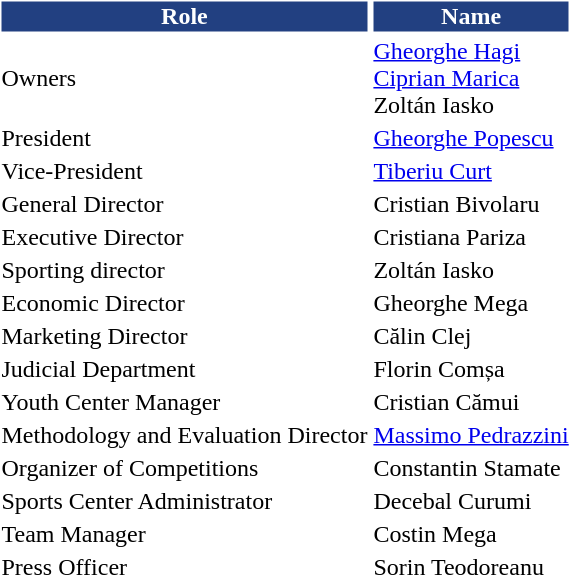<table class="toccolours">
<tr>
<th style="background:#224081;color:#FFFFFF;border:1px solid #FFFFFF">Role</th>
<th style="background:#224081;color:#FFFFFF;border:1px solid #FFFFFF">Name</th>
</tr>
<tr>
<td>Owners</td>
<td> <a href='#'>Gheorghe Hagi</a> <br>  <a href='#'>Ciprian Marica</a> <br>  Zoltán Iasko</td>
</tr>
<tr>
<td>President</td>
<td> <a href='#'>Gheorghe Popescu</a></td>
</tr>
<tr>
<td>Vice-President</td>
<td> <a href='#'>Tiberiu Curt</a></td>
</tr>
<tr>
<td>General Director</td>
<td> Cristian Bivolaru</td>
</tr>
<tr>
<td>Executive Director</td>
<td> Cristiana Pariza</td>
</tr>
<tr>
<td>Sporting director</td>
<td> Zoltán Iasko</td>
</tr>
<tr>
<td>Economic Director</td>
<td> Gheorghe Mega</td>
</tr>
<tr>
<td>Marketing Director</td>
<td> Călin Clej</td>
</tr>
<tr>
<td>Judicial Department</td>
<td> Florin Comșa</td>
</tr>
<tr>
<td>Youth Center Manager</td>
<td> Cristian Cămui</td>
</tr>
<tr>
<td>Methodology and Evaluation Director</td>
<td> <a href='#'>Massimo Pedrazzini</a></td>
</tr>
<tr>
<td>Organizer of Competitions</td>
<td> Constantin Stamate</td>
</tr>
<tr>
<td>Sports Center Administrator</td>
<td> Decebal Curumi</td>
</tr>
<tr>
<td>Team Manager</td>
<td> Costin Mega</td>
</tr>
<tr>
<td>Press Officer</td>
<td> Sorin Teodoreanu</td>
</tr>
</table>
